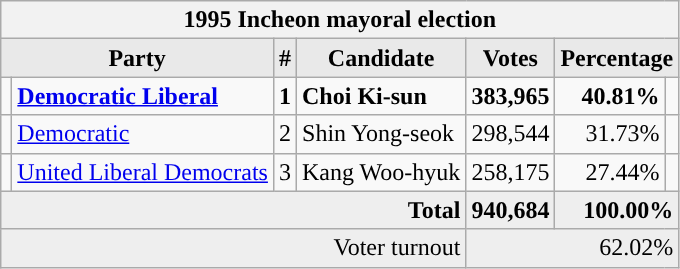<table class="wikitable">
<tr>
<th colspan="7">1995 Incheon mayoral election</th>
</tr>
<tr>
<th style="background-color:#E9E9E9" colspan=2>Party</th>
<th style="background-color:#E9E9E9">#</th>
<th style="background-color:#E9E9E9">Candidate</th>
<th style="background-color:#E9E9E9">Votes</th>
<th style="background-color:#E9E9E9" colspan=2>Percentage</th>
</tr>
<tr style="font-weight:bold">
<td></td>
<td align=left><a href='#'>Democratic Liberal</a></td>
<td align=center>1</td>
<td align=left>Choi Ki-sun</td>
<td align=right>383,965</td>
<td align=right>40.81%</td>
<td align=right></td>
</tr>
<tr>
<td></td>
<td align=left><a href='#'>Democratic</a></td>
<td align=center>2</td>
<td align=left>Shin Yong-seok</td>
<td align=right>298,544</td>
<td align=right>31.73%</td>
<td align=right></td>
</tr>
<tr>
<td></td>
<td align=left><a href='#'>United Liberal Democrats</a></td>
<td align=center>3</td>
<td align=left>Kang Woo-hyuk</td>
<td align=right>258,175</td>
<td align=right>27.44%</td>
<td align=right></td>
</tr>
<tr bgcolor="#EEEEEE" style="font-weight:bold">
<td colspan="4" align=right>Total</td>
<td align=right>940,684</td>
<td align=right colspan=2>100.00%</td>
</tr>
<tr bgcolor="#EEEEEE">
<td colspan="4" align="right">Voter turnout</td>
<td colspan="3" align="right">62.02%</td>
</tr>
</table>
